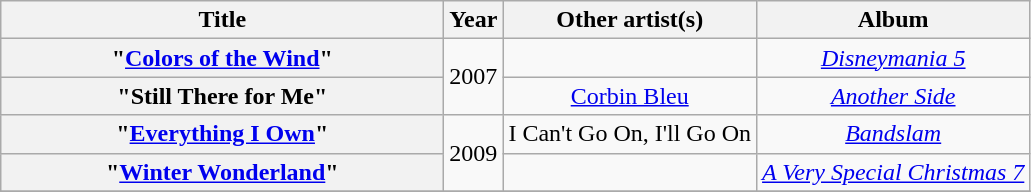<table class="wikitable plainrowheaders" style="text-align:center;" border="1">
<tr>
<th scope="col" style="width:18em;">Title</th>
<th scope="col">Year</th>
<th scope="col">Other artist(s)</th>
<th scope="col">Album</th>
</tr>
<tr>
<th scope="row">"<a href='#'>Colors of the Wind</a>"</th>
<td rowspan=2>2007</td>
<td></td>
<td><em><a href='#'>Disneymania 5</a></em></td>
</tr>
<tr>
<th scope="row">"Still There for Me"</th>
<td><a href='#'>Corbin Bleu</a></td>
<td rowspan="1"><em><a href='#'>Another Side</a></em></td>
</tr>
<tr>
<th scope="row">"<a href='#'>Everything I Own</a>"</th>
<td rowspan=2>2009</td>
<td>I Can't Go On, I'll Go On</td>
<td><em><a href='#'>Bandslam</a></em></td>
</tr>
<tr>
<th scope="row">"<a href='#'>Winter Wonderland</a>"</th>
<td></td>
<td><em><a href='#'>A Very Special Christmas 7</a></em></td>
</tr>
<tr>
</tr>
</table>
